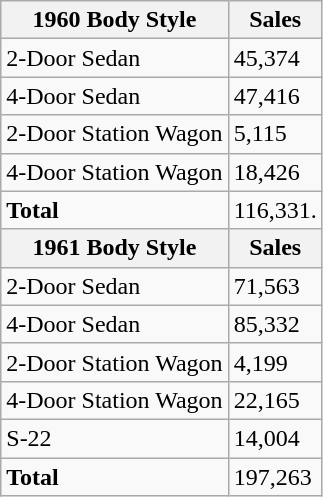<table class="wikitable">
<tr>
<th>1960 Body Style</th>
<th>Sales</th>
</tr>
<tr>
<td>2-Door Sedan</td>
<td>45,374</td>
</tr>
<tr>
<td>4-Door Sedan</td>
<td>47,416</td>
</tr>
<tr>
<td>2-Door Station Wagon</td>
<td>5,115</td>
</tr>
<tr>
<td>4-Door Station Wagon</td>
<td>18,426</td>
</tr>
<tr>
<td><strong>Total</strong></td>
<td>116,331.</td>
</tr>
<tr>
<th>1961 Body Style</th>
<th>Sales</th>
</tr>
<tr>
<td>2-Door Sedan</td>
<td>71,563</td>
</tr>
<tr>
<td>4-Door Sedan</td>
<td>85,332</td>
</tr>
<tr>
<td>2-Door Station Wagon</td>
<td>4,199</td>
</tr>
<tr>
<td>4-Door Station Wagon</td>
<td>22,165</td>
</tr>
<tr>
<td>S-22</td>
<td>14,004</td>
</tr>
<tr>
<td><strong>Total</strong></td>
<td>197,263</td>
</tr>
</table>
